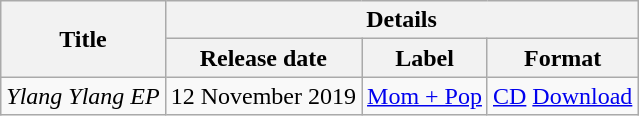<table class="wikitable">
<tr>
<th rowspan="2">Title</th>
<th colspan="3">Details</th>
</tr>
<tr>
<th>Release date</th>
<th>Label</th>
<th>Format</th>
</tr>
<tr>
<td><em>Ylang Ylang EP</em></td>
<td>12 November 2019</td>
<td><a href='#'>Mom + Pop</a></td>
<td><a href='#'>CD</a> <a href='#'>Download</a></td>
</tr>
</table>
